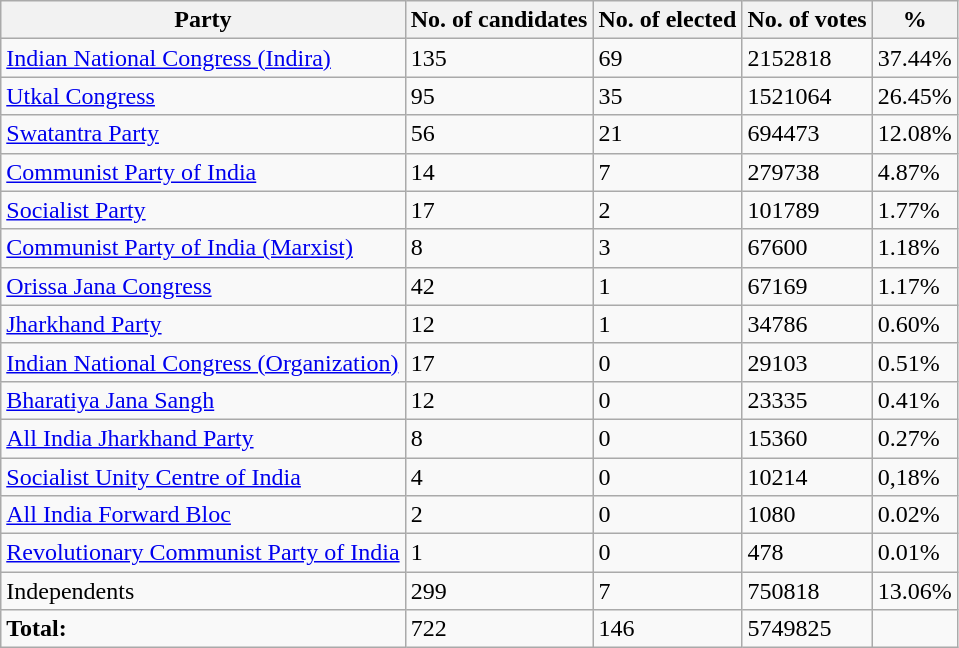<table class="wikitable">
<tr>
<th>Party</th>
<th>No. of candidates</th>
<th>No. of elected</th>
<th>No. of votes</th>
<th>%</th>
</tr>
<tr>
<td><a href='#'>Indian National Congress (Indira)</a></td>
<td>135</td>
<td>69</td>
<td>2152818</td>
<td>37.44%</td>
</tr>
<tr>
<td><a href='#'>Utkal Congress</a></td>
<td>95</td>
<td>35</td>
<td>1521064</td>
<td>26.45%</td>
</tr>
<tr>
<td><a href='#'>Swatantra Party</a></td>
<td>56</td>
<td>21</td>
<td>694473</td>
<td>12.08%</td>
</tr>
<tr>
<td><a href='#'>Communist Party of India</a></td>
<td>14</td>
<td>7</td>
<td>279738</td>
<td>4.87%</td>
</tr>
<tr>
<td><a href='#'>Socialist Party</a></td>
<td>17</td>
<td>2</td>
<td>101789</td>
<td>1.77%</td>
</tr>
<tr>
<td><a href='#'>Communist Party of India (Marxist)</a></td>
<td>8</td>
<td>3</td>
<td>67600</td>
<td>1.18%</td>
</tr>
<tr>
<td><a href='#'>Orissa Jana Congress</a></td>
<td>42</td>
<td>1</td>
<td>67169</td>
<td>1.17%</td>
</tr>
<tr>
<td><a href='#'>Jharkhand Party</a></td>
<td>12</td>
<td>1</td>
<td>34786</td>
<td>0.60%</td>
</tr>
<tr>
<td><a href='#'>Indian National Congress (Organization)</a></td>
<td>17</td>
<td>0</td>
<td>29103</td>
<td>0.51%</td>
</tr>
<tr>
<td><a href='#'>Bharatiya Jana Sangh</a></td>
<td>12</td>
<td>0</td>
<td>23335</td>
<td>0.41%</td>
</tr>
<tr>
<td><a href='#'>All India Jharkhand Party</a></td>
<td>8</td>
<td>0</td>
<td>15360</td>
<td>0.27%</td>
</tr>
<tr>
<td><a href='#'>Socialist Unity Centre of India</a></td>
<td>4</td>
<td>0</td>
<td>10214</td>
<td>0,18%</td>
</tr>
<tr>
<td><a href='#'>All India Forward Bloc</a></td>
<td>2</td>
<td>0</td>
<td>1080</td>
<td>0.02%</td>
</tr>
<tr>
<td><a href='#'>Revolutionary Communist Party of India</a></td>
<td>1</td>
<td>0</td>
<td>478</td>
<td>0.01%</td>
</tr>
<tr>
<td>Independents</td>
<td>299</td>
<td>7</td>
<td>750818</td>
<td>13.06%</td>
</tr>
<tr>
<td><strong>Total:</strong></td>
<td>722</td>
<td>146</td>
<td>5749825</td>
<td></td>
</tr>
</table>
